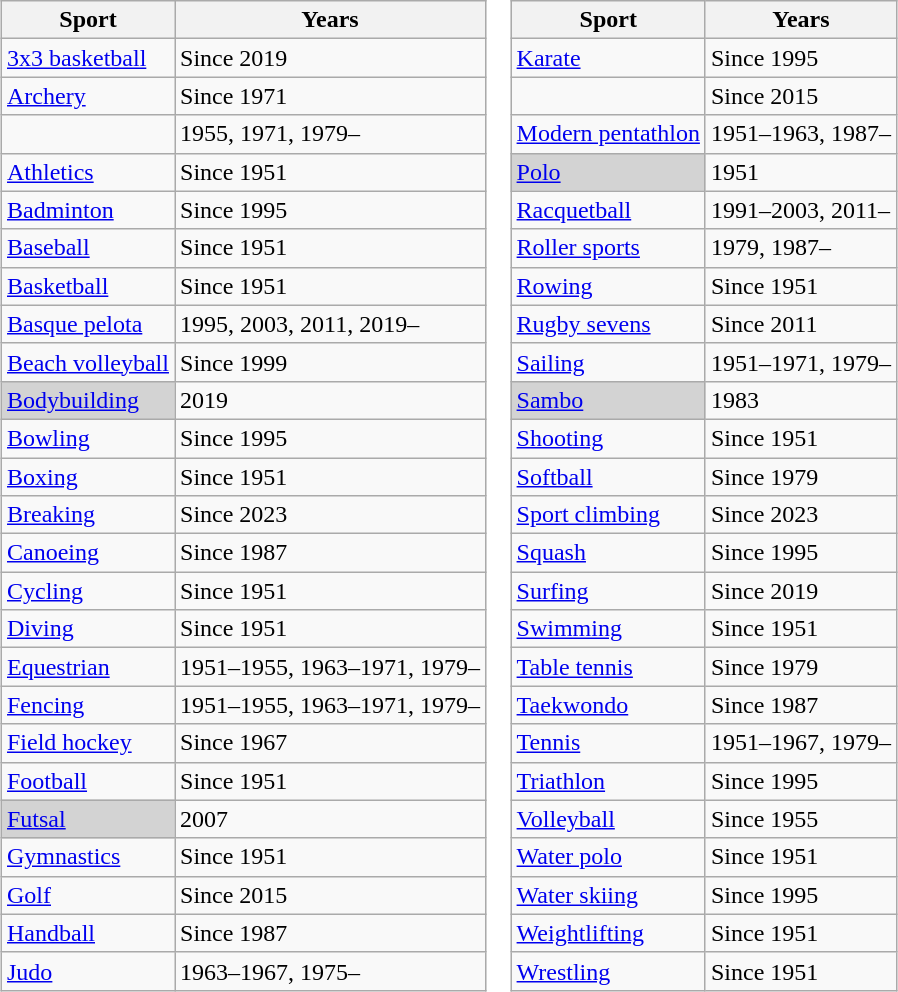<table cellspacing="0" cellpadding="0" style="margin:1em auto;">
<tr>
<td valign="top"><br><table class=wikitable>
<tr>
<th>Sport</th>
<th>Years</th>
</tr>
<tr>
<td><a href='#'>3x3 basketball</a></td>
<td>Since 2019</td>
</tr>
<tr>
<td><a href='#'>Archery</a></td>
<td>Since 1971</td>
</tr>
<tr>
<td></td>
<td>1955, 1971, 1979–</td>
</tr>
<tr>
<td><a href='#'>Athletics</a></td>
<td>Since 1951</td>
</tr>
<tr>
<td><a href='#'>Badminton</a></td>
<td>Since 1995</td>
</tr>
<tr>
<td><a href='#'>Baseball</a></td>
<td>Since 1951</td>
</tr>
<tr>
<td><a href='#'>Basketball</a></td>
<td>Since 1951</td>
</tr>
<tr>
<td><a href='#'>Basque pelota</a></td>
<td>1995, 2003, 2011, 2019–</td>
</tr>
<tr>
<td><a href='#'>Beach volleyball</a></td>
<td>Since 1999</td>
</tr>
<tr>
<td style="background: #D3D3D3;"><a href='#'>Bodybuilding</a></td>
<td>2019</td>
</tr>
<tr>
<td><a href='#'>Bowling</a></td>
<td>Since 1995</td>
</tr>
<tr>
<td><a href='#'>Boxing</a></td>
<td>Since 1951</td>
</tr>
<tr>
<td><a href='#'>Breaking</a></td>
<td>Since 2023</td>
</tr>
<tr>
<td><a href='#'>Canoeing</a></td>
<td>Since 1987</td>
</tr>
<tr>
<td><a href='#'>Cycling</a></td>
<td>Since 1951</td>
</tr>
<tr>
<td><a href='#'>Diving</a></td>
<td>Since 1951</td>
</tr>
<tr>
<td><a href='#'>Equestrian</a></td>
<td>1951–1955, 1963–1971, 1979–</td>
</tr>
<tr>
<td><a href='#'>Fencing</a></td>
<td>1951–1955, 1963–1971, 1979–</td>
</tr>
<tr>
<td><a href='#'>Field hockey</a></td>
<td>Since 1967</td>
</tr>
<tr>
<td><a href='#'>Football</a></td>
<td>Since 1951</td>
</tr>
<tr>
<td style="background: #D3D3D3;"><a href='#'>Futsal</a></td>
<td>2007</td>
</tr>
<tr>
<td><a href='#'>Gymnastics</a></td>
<td>Since 1951</td>
</tr>
<tr>
<td><a href='#'>Golf</a></td>
<td>Since 2015</td>
</tr>
<tr>
<td><a href='#'>Handball</a></td>
<td>Since 1987</td>
</tr>
<tr>
<td><a href='#'>Judo</a></td>
<td>1963–1967, 1975–</td>
</tr>
</table>
</td>
<td valign="top"><br><table class=wikitable>
<tr>
<th>Sport</th>
<th>Years</th>
</tr>
<tr>
<td><a href='#'>Karate</a></td>
<td>Since 1995</td>
</tr>
<tr>
<td></td>
<td>Since 2015</td>
</tr>
<tr>
<td><a href='#'>Modern pentathlon</a></td>
<td>1951–1963, 1987–</td>
</tr>
<tr>
<td style="background: #D3D3D3;"><a href='#'>Polo</a></td>
<td>1951</td>
</tr>
<tr>
<td><a href='#'>Racquetball</a></td>
<td>1991–2003, 2011–</td>
</tr>
<tr>
<td><a href='#'>Roller sports</a></td>
<td>1979, 1987–</td>
</tr>
<tr>
<td><a href='#'>Rowing</a></td>
<td>Since 1951</td>
</tr>
<tr>
<td><a href='#'>Rugby sevens</a></td>
<td>Since 2011</td>
</tr>
<tr>
<td><a href='#'>Sailing</a></td>
<td>1951–1971, 1979–</td>
</tr>
<tr>
<td style="background: #D3D3D3;"><a href='#'>Sambo</a></td>
<td>1983</td>
</tr>
<tr>
<td><a href='#'>Shooting</a></td>
<td>Since 1951</td>
</tr>
<tr>
<td><a href='#'>Softball</a></td>
<td>Since 1979</td>
</tr>
<tr>
<td><a href='#'>Sport climbing</a></td>
<td>Since 2023</td>
</tr>
<tr>
<td><a href='#'>Squash</a></td>
<td>Since 1995</td>
</tr>
<tr>
<td><a href='#'>Surfing</a></td>
<td>Since 2019</td>
</tr>
<tr>
<td><a href='#'>Swimming</a></td>
<td>Since 1951</td>
</tr>
<tr>
<td><a href='#'>Table tennis</a></td>
<td>Since 1979</td>
</tr>
<tr>
<td><a href='#'>Taekwondo</a></td>
<td>Since 1987</td>
</tr>
<tr>
<td><a href='#'>Tennis</a></td>
<td>1951–1967, 1979–</td>
</tr>
<tr>
<td><a href='#'>Triathlon</a></td>
<td>Since 1995</td>
</tr>
<tr>
<td><a href='#'>Volleyball</a></td>
<td>Since 1955</td>
</tr>
<tr>
<td><a href='#'>Water polo</a></td>
<td>Since 1951</td>
</tr>
<tr>
<td><a href='#'>Water skiing</a></td>
<td>Since 1995</td>
</tr>
<tr>
<td><a href='#'>Weightlifting</a></td>
<td>Since 1951</td>
</tr>
<tr>
<td><a href='#'>Wrestling</a></td>
<td>Since 1951</td>
</tr>
</table>
</td>
</tr>
</table>
